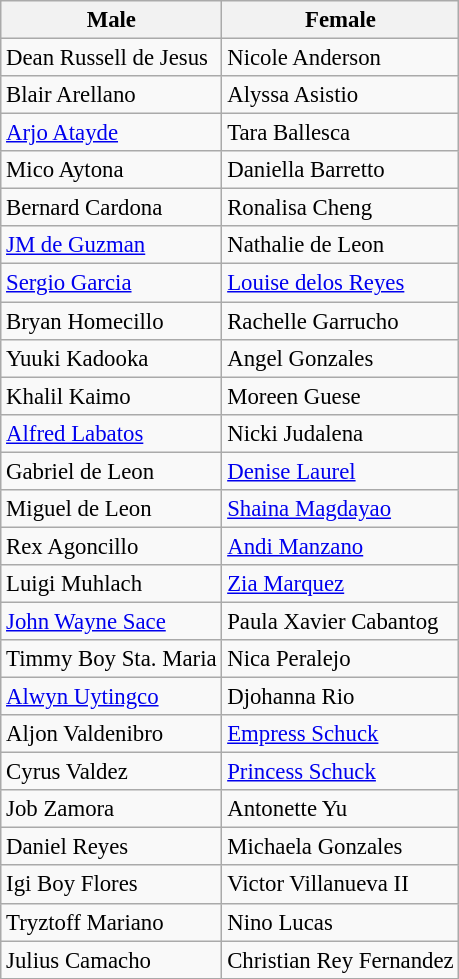<table class="wikitable" style="font-size: 95%;">
<tr>
<th>Male</th>
<th>Female</th>
</tr>
<tr>
<td>Dean Russell de Jesus</td>
<td>Nicole Anderson</td>
</tr>
<tr>
<td>Blair Arellano</td>
<td>Alyssa Asistio</td>
</tr>
<tr>
<td><a href='#'>Arjo Atayde</a></td>
<td>Tara Ballesca</td>
</tr>
<tr>
<td>Mico Aytona</td>
<td>Daniella Barretto</td>
</tr>
<tr>
<td>Bernard Cardona</td>
<td>Ronalisa Cheng</td>
</tr>
<tr>
<td><a href='#'>JM de Guzman</a></td>
<td>Nathalie de Leon</td>
</tr>
<tr>
<td><a href='#'>Sergio Garcia</a></td>
<td><a href='#'>Louise delos Reyes</a></td>
</tr>
<tr>
<td>Bryan Homecillo</td>
<td>Rachelle Garrucho</td>
</tr>
<tr>
<td>Yuuki Kadooka</td>
<td>Angel Gonzales</td>
</tr>
<tr>
<td>Khalil Kaimo</td>
<td>Moreen Guese</td>
</tr>
<tr>
<td><a href='#'>Alfred Labatos</a></td>
<td>Nicki Judalena</td>
</tr>
<tr>
<td>Gabriel de Leon</td>
<td><a href='#'>Denise Laurel</a></td>
</tr>
<tr>
<td>Miguel de Leon</td>
<td><a href='#'>Shaina Magdayao</a></td>
</tr>
<tr>
<td>Rex Agoncillo</td>
<td><a href='#'>Andi Manzano</a></td>
</tr>
<tr>
<td>Luigi Muhlach</td>
<td><a href='#'>Zia Marquez</a></td>
</tr>
<tr>
<td><a href='#'>John Wayne Sace</a></td>
<td>Paula Xavier Cabantog</td>
</tr>
<tr>
<td>Timmy Boy Sta. Maria</td>
<td>Nica Peralejo</td>
</tr>
<tr>
<td><a href='#'>Alwyn Uytingco</a></td>
<td>Djohanna Rio</td>
</tr>
<tr>
<td>Aljon Valdenibro</td>
<td><a href='#'>Empress Schuck</a></td>
</tr>
<tr>
<td>Cyrus Valdez</td>
<td><a href='#'>Princess Schuck</a></td>
</tr>
<tr>
<td>Job Zamora</td>
<td>Antonette Yu</td>
</tr>
<tr>
<td>Daniel Reyes</td>
<td>Michaela Gonzales</td>
</tr>
<tr>
<td>Igi Boy Flores</td>
<td>Victor Villanueva II</td>
</tr>
<tr>
<td>Tryztoff Mariano</td>
<td>Nino Lucas</td>
</tr>
<tr>
<td>Julius Camacho</td>
<td>Christian Rey Fernandez</td>
</tr>
</table>
